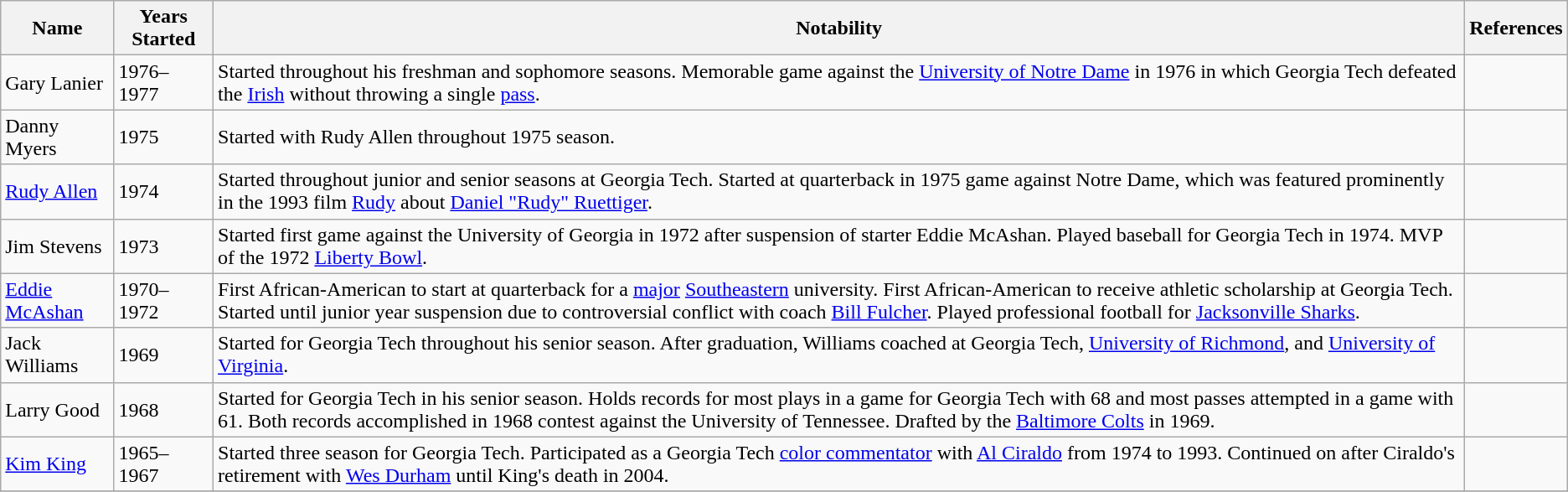<table class="wikitable sortable" style="text-align:left;">
<tr>
<th>Name</th>
<th>Years Started</th>
<th>Notability</th>
<th>References</th>
</tr>
<tr>
<td>Gary Lanier</td>
<td>1976–1977</td>
<td>Started throughout his freshman and sophomore seasons.  Memorable game against the <a href='#'>University of Notre Dame</a> in 1976 in which Georgia Tech defeated the <a href='#'>Irish</a> without throwing a single <a href='#'>pass</a>.</td>
<td></td>
</tr>
<tr>
<td>Danny Myers</td>
<td>1975</td>
<td>Started with Rudy Allen throughout 1975 season.</td>
<td></td>
</tr>
<tr>
<td><a href='#'>Rudy Allen</a></td>
<td>1974</td>
<td>Started throughout junior and senior seasons at Georgia Tech.  Started at quarterback in 1975 game against Notre Dame, which was featured prominently in the 1993 film <a href='#'>Rudy</a> about <a href='#'>Daniel "Rudy" Ruettiger</a>.</td>
<td></td>
</tr>
<tr>
<td>Jim Stevens</td>
<td>1973</td>
<td>Started first game against the University of Georgia in 1972 after suspension of starter Eddie McAshan.  Played baseball for Georgia Tech in 1974. MVP of the 1972 <a href='#'>Liberty Bowl</a>.</td>
<td></td>
</tr>
<tr>
<td><a href='#'>Eddie McAshan</a></td>
<td>1970–1972</td>
<td>First African-American to start at quarterback for a <a href='#'>major</a> <a href='#'>Southeastern</a> university.  First African-American to receive athletic scholarship at Georgia Tech.  Started until junior year suspension due to controversial conflict with coach <a href='#'>Bill Fulcher</a>.  Played professional football for <a href='#'>Jacksonville Sharks</a>.</td>
<td></td>
</tr>
<tr>
<td>Jack Williams</td>
<td>1969</td>
<td>Started for Georgia Tech throughout his senior season.  After graduation, Williams coached at Georgia Tech, <a href='#'>University of Richmond</a>, and <a href='#'>University of Virginia</a>.</td>
<td></td>
</tr>
<tr>
<td>Larry Good</td>
<td>1968</td>
<td>Started for Georgia Tech in his senior season.  Holds records for most plays in a game for Georgia Tech with 68 and most passes attempted in a game with 61.  Both records accomplished in 1968 contest against the University of Tennessee. Drafted by the <a href='#'>Baltimore Colts</a> in 1969.</td>
<td></td>
</tr>
<tr>
<td><a href='#'>Kim King</a></td>
<td>1965–1967</td>
<td>Started three season for Georgia Tech.  Participated as a Georgia Tech <a href='#'>color commentator</a> with <a href='#'>Al Ciraldo</a> from 1974 to 1993.  Continued on after Ciraldo's retirement with <a href='#'>Wes Durham</a> until King's death in 2004.</td>
<td></td>
</tr>
<tr>
</tr>
</table>
